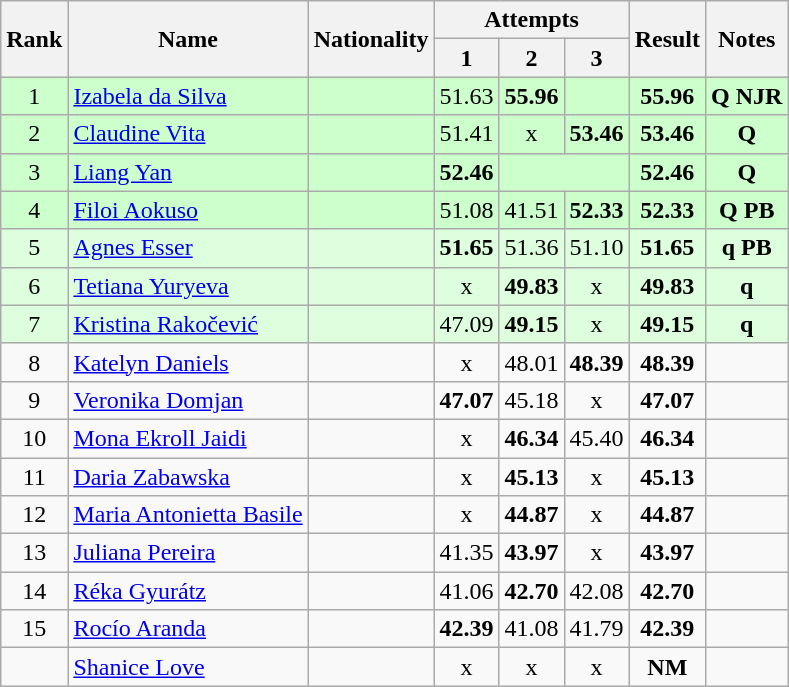<table class="wikitable sortable" style="text-align:center">
<tr>
<th rowspan=2>Rank</th>
<th rowspan=2>Name</th>
<th rowspan=2>Nationality</th>
<th colspan=3>Attempts</th>
<th rowspan=2>Result</th>
<th rowspan=2>Notes</th>
</tr>
<tr>
<th>1</th>
<th>2</th>
<th>3</th>
</tr>
<tr bgcolor=ccffcc>
<td>1</td>
<td align=left><a href='#'>Izabela da Silva</a></td>
<td align=left></td>
<td>51.63</td>
<td><strong>55.96</strong></td>
<td></td>
<td><strong>55.96</strong></td>
<td><strong>Q NJR</strong></td>
</tr>
<tr bgcolor=ccffcc>
<td>2</td>
<td align=left><a href='#'>Claudine Vita</a></td>
<td align=left></td>
<td>51.41</td>
<td>x</td>
<td><strong>53.46</strong></td>
<td><strong>53.46</strong></td>
<td><strong>Q</strong></td>
</tr>
<tr bgcolor=ccffcc>
<td>3</td>
<td align=left><a href='#'>Liang Yan</a></td>
<td align=left></td>
<td><strong>52.46</strong></td>
<td colspan=2></td>
<td><strong>52.46</strong></td>
<td><strong>Q</strong></td>
</tr>
<tr bgcolor=ccffcc>
<td>4</td>
<td align=left><a href='#'>Filoi Aokuso</a></td>
<td align=left></td>
<td>51.08</td>
<td>41.51</td>
<td><strong>52.33</strong></td>
<td><strong>52.33</strong></td>
<td><strong>Q PB</strong></td>
</tr>
<tr bgcolor=ddffdd>
<td>5</td>
<td align=left><a href='#'>Agnes Esser</a></td>
<td align=left></td>
<td><strong>51.65</strong></td>
<td>51.36</td>
<td>51.10</td>
<td><strong>51.65</strong></td>
<td><strong>q PB</strong></td>
</tr>
<tr bgcolor=ddffdd>
<td>6</td>
<td align=left><a href='#'>Tetiana Yuryeva</a></td>
<td align=left></td>
<td>x</td>
<td><strong>49.83</strong></td>
<td>x</td>
<td><strong>49.83</strong></td>
<td><strong>q</strong></td>
</tr>
<tr bgcolor=ddffdd>
<td>7</td>
<td align=left><a href='#'>Kristina Rakočević</a></td>
<td align=left></td>
<td>47.09</td>
<td><strong>49.15</strong></td>
<td>x</td>
<td><strong>49.15</strong></td>
<td><strong>q</strong></td>
</tr>
<tr>
<td>8</td>
<td align=left><a href='#'>Katelyn Daniels</a></td>
<td align=left></td>
<td>x</td>
<td>48.01</td>
<td><strong>48.39</strong></td>
<td><strong>48.39</strong></td>
<td></td>
</tr>
<tr>
<td>9</td>
<td align=left><a href='#'>Veronika Domjan</a></td>
<td align=left></td>
<td><strong>47.07</strong></td>
<td>45.18</td>
<td>x</td>
<td><strong>47.07</strong></td>
<td></td>
</tr>
<tr>
<td>10</td>
<td align=left><a href='#'>Mona Ekroll Jaidi</a></td>
<td align=left></td>
<td>x</td>
<td><strong>46.34</strong></td>
<td>45.40</td>
<td><strong>46.34</strong></td>
<td></td>
</tr>
<tr>
<td>11</td>
<td align=left><a href='#'>Daria Zabawska</a></td>
<td align=left></td>
<td>x</td>
<td><strong>45.13</strong></td>
<td>x</td>
<td><strong>45.13</strong></td>
<td></td>
</tr>
<tr>
<td>12</td>
<td align=left><a href='#'>Maria Antonietta Basile</a></td>
<td align=left></td>
<td>x</td>
<td><strong>44.87</strong></td>
<td>x</td>
<td><strong>44.87</strong></td>
<td></td>
</tr>
<tr>
<td>13</td>
<td align=left><a href='#'>Juliana Pereira</a></td>
<td align=left></td>
<td>41.35</td>
<td><strong>43.97</strong></td>
<td>x</td>
<td><strong>43.97</strong></td>
<td></td>
</tr>
<tr>
<td>14</td>
<td align=left><a href='#'>Réka Gyurátz</a></td>
<td align=left></td>
<td>41.06</td>
<td><strong>42.70</strong></td>
<td>42.08</td>
<td><strong>42.70</strong></td>
<td></td>
</tr>
<tr>
<td>15</td>
<td align=left><a href='#'>Rocío Aranda</a></td>
<td align=left></td>
<td><strong>42.39</strong></td>
<td>41.08</td>
<td>41.79</td>
<td><strong>42.39</strong></td>
<td></td>
</tr>
<tr>
<td></td>
<td align=left><a href='#'>Shanice Love</a></td>
<td align=left></td>
<td>x</td>
<td>x</td>
<td>x</td>
<td><strong>NM</strong></td>
<td></td>
</tr>
</table>
